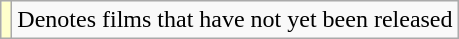<table class="wikitable">
<tr>
<td style="background:#ffc;"></td>
<td>Denotes films that have not yet been released</td>
</tr>
</table>
